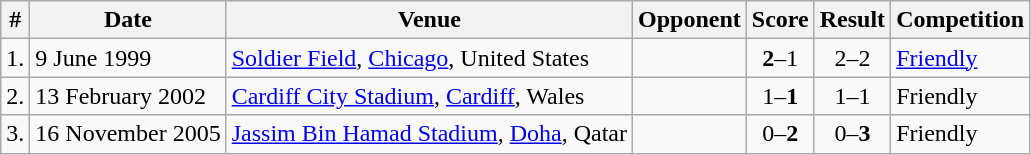<table class="wikitable">
<tr>
<th>#</th>
<th>Date</th>
<th>Venue</th>
<th>Opponent</th>
<th>Score</th>
<th>Result</th>
<th>Competition</th>
</tr>
<tr>
<td align="center">1.</td>
<td>9 June 1999</td>
<td><a href='#'>Soldier Field</a>, <a href='#'>Chicago</a>, United States</td>
<td></td>
<td align="center"><strong>2</strong>–1</td>
<td align="center">2–2</td>
<td><a href='#'>Friendly</a></td>
</tr>
<tr>
<td align="center">2.</td>
<td>13 February 2002</td>
<td><a href='#'>Cardiff City Stadium</a>, <a href='#'>Cardiff</a>, Wales</td>
<td></td>
<td align="center">1–<strong>1</strong></td>
<td align="center">1–1</td>
<td>Friendly</td>
</tr>
<tr>
<td align="center">3.</td>
<td>16 November 2005</td>
<td><a href='#'>Jassim Bin Hamad Stadium</a>, <a href='#'>Doha</a>, Qatar</td>
<td></td>
<td align="center">0–<strong>2</strong></td>
<td align="center">0–<strong>3</strong></td>
<td>Friendly</td>
</tr>
</table>
